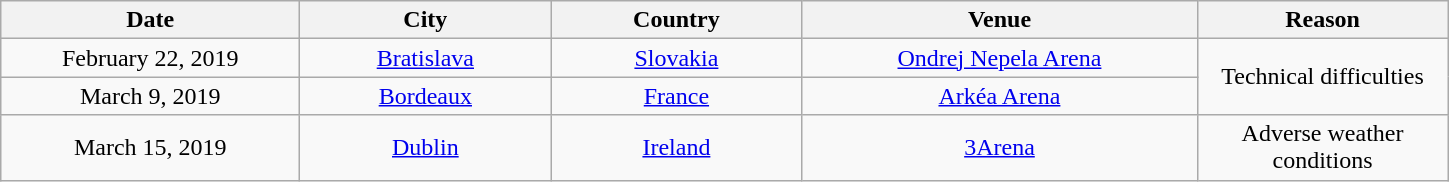<table class="wikitable" style="text-align:center;">
<tr>
<th scope="col" style="width:12em;">Date</th>
<th scope="col" style="width:10em;">City</th>
<th scope="col" style="width:10em;">Country</th>
<th scope="col" style="width:16em;">Venue</th>
<th scope="col" style="width:10em;">Reason</th>
</tr>
<tr>
<td>February 22, 2019</td>
<td><a href='#'>Bratislava</a></td>
<td><a href='#'>Slovakia</a></td>
<td><a href='#'>Ondrej Nepela Arena</a></td>
<td rowspan="2">Technical difficulties</td>
</tr>
<tr>
<td>March 9, 2019</td>
<td><a href='#'>Bordeaux</a></td>
<td><a href='#'>France</a></td>
<td><a href='#'>Arkéa Arena</a></td>
</tr>
<tr>
<td>March 15, 2019</td>
<td><a href='#'>Dublin</a></td>
<td><a href='#'>Ireland</a></td>
<td><a href='#'>3Arena</a></td>
<td>Adverse weather conditions</td>
</tr>
</table>
